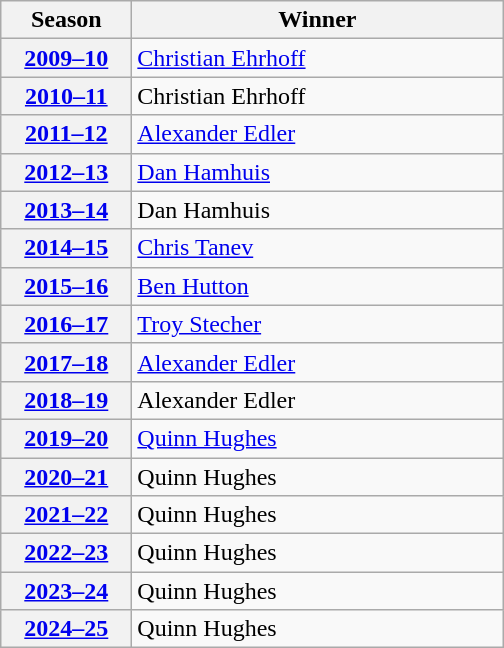<table class="wikitable">
<tr>
<th scope="col" style="width:5em">Season</th>
<th scope="col" style="width:15em">Winner</th>
</tr>
<tr>
<th scope="row"><a href='#'>2009–10</a></th>
<td><a href='#'>Christian Ehrhoff</a></td>
</tr>
<tr>
<th scope="row"><a href='#'>2010–11</a></th>
<td>Christian Ehrhoff</td>
</tr>
<tr>
<th scope="row"><a href='#'>2011–12</a></th>
<td><a href='#'>Alexander Edler</a></td>
</tr>
<tr>
<th scope="row"><a href='#'>2012–13</a></th>
<td><a href='#'>Dan Hamhuis</a></td>
</tr>
<tr>
<th scope="row"><a href='#'>2013–14</a></th>
<td>Dan Hamhuis</td>
</tr>
<tr>
<th scope="row"><a href='#'>2014–15</a></th>
<td><a href='#'>Chris Tanev</a></td>
</tr>
<tr>
<th scope="row"><a href='#'>2015–16</a></th>
<td><a href='#'>Ben Hutton</a></td>
</tr>
<tr>
<th scope="row"><a href='#'>2016–17</a></th>
<td><a href='#'>Troy Stecher</a></td>
</tr>
<tr>
<th scope="row"><a href='#'>2017–18</a></th>
<td><a href='#'>Alexander Edler</a></td>
</tr>
<tr>
<th scope="row"><a href='#'>2018–19</a></th>
<td>Alexander Edler</td>
</tr>
<tr>
<th scope="row"><a href='#'>2019–20</a></th>
<td><a href='#'>Quinn Hughes</a></td>
</tr>
<tr>
<th scope="row"><a href='#'>2020–21</a></th>
<td>Quinn Hughes</td>
</tr>
<tr>
<th scope="row"><a href='#'>2021–22</a></th>
<td>Quinn Hughes</td>
</tr>
<tr>
<th scope="row"><a href='#'>2022–23</a></th>
<td>Quinn Hughes</td>
</tr>
<tr>
<th scope="row"><a href='#'>2023–24</a></th>
<td>Quinn Hughes</td>
</tr>
<tr>
<th scope="row"><a href='#'>2024–25</a></th>
<td>Quinn Hughes</td>
</tr>
</table>
